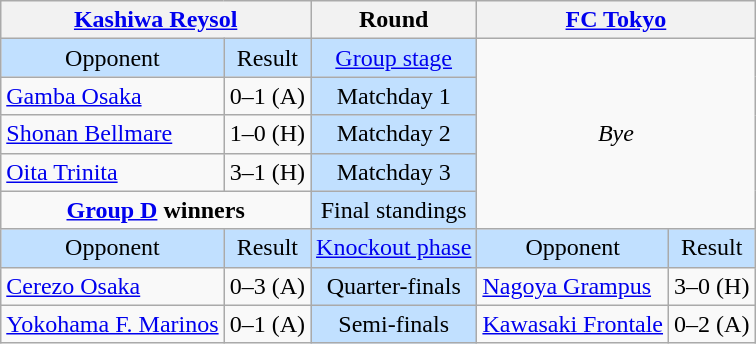<table class="wikitable" style="text-align:center">
<tr>
<th colspan="2"><a href='#'>Kashiwa Reysol</a></th>
<th>Round</th>
<th colspan="2"><a href='#'>FC Tokyo</a></th>
</tr>
<tr>
<td style="background:#C1E0FF">Opponent</td>
<td style="background:#C1E0FF">Result</td>
<td style="background:#C1E0FF"><a href='#'>Group stage</a></td>
<td rowspan="5" colspan="2"><em>Bye</em></td>
</tr>
<tr>
<td style="text-align:left"><a href='#'>Gamba Osaka</a></td>
<td>0–1 (A)</td>
<td style="background:#C1E0FF">Matchday 1</td>
</tr>
<tr>
<td style="text-align:left"><a href='#'>Shonan Bellmare</a></td>
<td>1–0 (H)</td>
<td style="background:#C1E0FF">Matchday 2</td>
</tr>
<tr>
<td style="text-align:left"><a href='#'>Oita Trinita</a></td>
<td>3–1 (H)</td>
<td style="background:#C1E0FF">Matchday 3</td>
</tr>
<tr>
<td colspan="2" style="vertical-align:top"><strong><a href='#'>Group D</a> winners</strong><br><onlyinclude></onlyinclude></td>
<td style="background:#C1E0FF">Final standings</td>
</tr>
<tr style="background:#C1E0FF">
<td>Opponent</td>
<td>Result</td>
<td><a href='#'>Knockout phase</a></td>
<td>Opponent</td>
<td>Result</td>
</tr>
<tr>
<td style="text-align:left"><a href='#'>Cerezo Osaka</a></td>
<td>0–3 (A)</td>
<td style="background:#C1E0FF">Quarter-finals</td>
<td style="text-align:left"><a href='#'>Nagoya Grampus</a></td>
<td>3–0 (H)</td>
</tr>
<tr>
<td style="text-align:left"><a href='#'>Yokohama F. Marinos</a></td>
<td>0–1 (A)</td>
<td style="background:#C1E0FF">Semi-finals</td>
<td style="text-align:left"><a href='#'>Kawasaki Frontale</a></td>
<td>0–2 (A)</td>
</tr>
</table>
